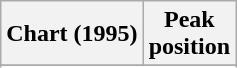<table class="wikitable sortable plainrowheaders" style="text-align:center">
<tr>
<th>Chart (1995)</th>
<th>Peak<br>position</th>
</tr>
<tr>
</tr>
<tr>
</tr>
</table>
